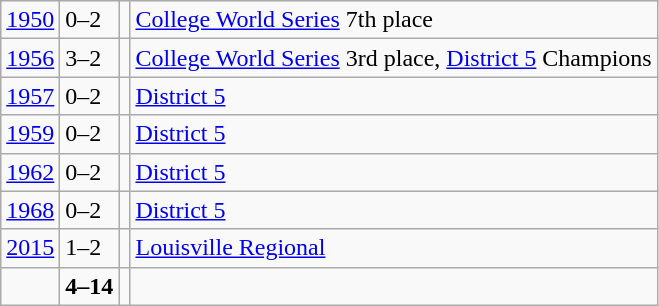<table class="wikitable">
<tr>
<td><a href='#'>1950</a></td>
<td>0–2</td>
<td></td>
<td><a href='#'>College World Series</a> 7th place</td>
</tr>
<tr>
<td><a href='#'>1956</a></td>
<td>3–2</td>
<td></td>
<td><a href='#'>College World Series</a> 3rd place, <a href='#'>District 5</a> Champions</td>
</tr>
<tr>
<td><a href='#'>1957</a></td>
<td>0–2</td>
<td></td>
<td><a href='#'>District 5</a></td>
</tr>
<tr>
<td><a href='#'>1959</a></td>
<td>0–2</td>
<td></td>
<td><a href='#'>District 5</a></td>
</tr>
<tr>
<td><a href='#'>1962</a></td>
<td>0–2</td>
<td></td>
<td><a href='#'>District 5</a></td>
</tr>
<tr>
<td><a href='#'>1968</a></td>
<td>0–2</td>
<td></td>
<td><a href='#'>District 5</a></td>
</tr>
<tr>
<td><a href='#'>2015</a></td>
<td>1–2</td>
<td></td>
<td><a href='#'>Louisville Regional</a></td>
</tr>
<tr>
<td></td>
<td><strong>4–14</strong></td>
<td><strong></strong></td>
<td></td>
</tr>
</table>
